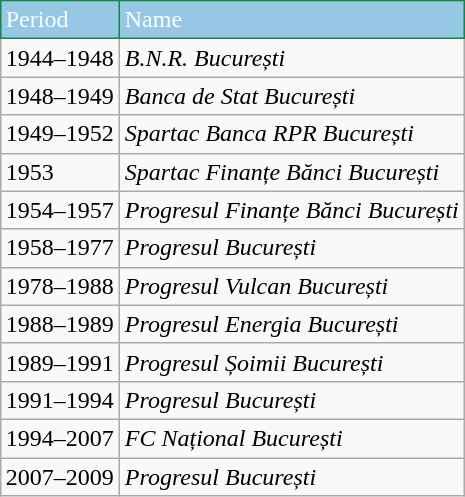<table class="wikitable" style="text-align: left" align="right">
<tr>
<td style="background:#96C8E5;color:white;border:1px solid #14864A">Period</td>
<td style="background:#96C8E5;color:white;border:1px solid #14864A">Name</td>
</tr>
<tr>
<td>1944–1948</td>
<td align=left><em>B.N.R. București</em></td>
</tr>
<tr>
<td>1948–1949</td>
<td align=left><em>Banca de Stat București</em></td>
</tr>
<tr>
<td>1949–1952</td>
<td align=left><em>Spartac Banca RPR București</em></td>
</tr>
<tr>
<td>1953</td>
<td align=left><em>Spartac Finanțe Bănci București</em></td>
</tr>
<tr>
<td>1954–1957</td>
<td align=left><em>Progresul Finanțe Bănci București</em></td>
</tr>
<tr>
<td>1958–1977</td>
<td align=left><em>Progresul București</em></td>
</tr>
<tr>
<td>1978–1988</td>
<td align=left><em>Progresul Vulcan București</em></td>
</tr>
<tr>
<td>1988–1989</td>
<td align=left><em>Progresul Energia București</em></td>
</tr>
<tr>
<td>1989–1991</td>
<td align=left><em>Progresul Șoimii București</em></td>
</tr>
<tr>
<td>1991–1994</td>
<td align=left><em>Progresul București</em></td>
</tr>
<tr>
<td>1994–2007</td>
<td align=left><em>FC Național București</em></td>
</tr>
<tr>
<td>2007–2009</td>
<td align=left><em>Progresul București</em></td>
</tr>
</table>
